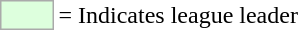<table>
<tr>
<td style="background:#DDFFDD; border:1px solid #aaa; width:2em;"></td>
<td>= Indicates league leader</td>
</tr>
</table>
